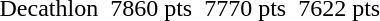<table>
<tr>
<td>Decathlon<br></td>
<td></td>
<td>7860 pts </td>
<td></td>
<td>7770 pts</td>
<td></td>
<td>7622 pts </td>
</tr>
</table>
